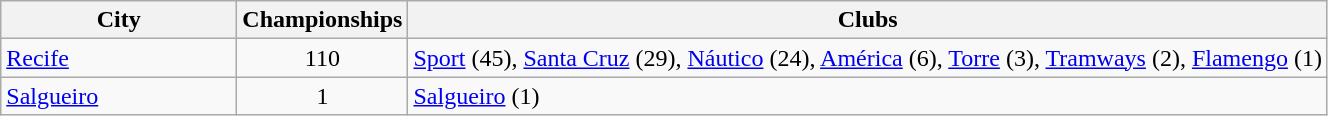<table class="wikitable">
<tr>
<th style="width:150px">City</th>
<th>Championships</th>
<th>Clubs</th>
</tr>
<tr>
<td> <a href='#'>Recife</a></td>
<td align="center">110</td>
<td><a href='#'>Sport</a> (45), <a href='#'>Santa Cruz</a> (29), <a href='#'>Náutico</a> (24), <a href='#'>América</a> (6), <a href='#'>Torre</a> (3), <a href='#'>Tramways</a> (2), <a href='#'>Flamengo</a> (1)</td>
</tr>
<tr>
<td> <a href='#'>Salgueiro</a></td>
<td align="center">1</td>
<td><a href='#'>Salgueiro</a> (1)</td>
</tr>
</table>
